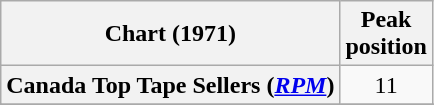<table class="wikitable plainrowheaders" style="text-align:center">
<tr>
<th scope="col">Chart (1971)</th>
<th scope="col">Peak<br>position</th>
</tr>
<tr>
<th scope="row">Canada Top Tape Sellers (<em><a href='#'>RPM</a></em>)</th>
<td align="center">11</td>
</tr>
<tr>
</tr>
<tr>
</tr>
</table>
